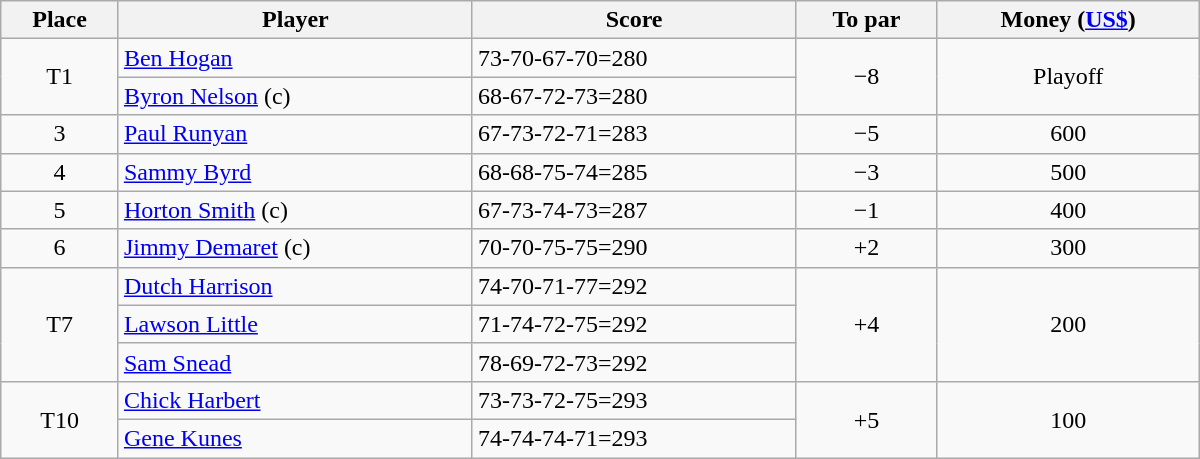<table class="wikitable" style="width:50em;margin-bottom:0;">
<tr>
<th>Place</th>
<th>Player</th>
<th>Score</th>
<th>To par</th>
<th>Money (<a href='#'>US$</a>)</th>
</tr>
<tr>
<td rowspan=2 align=center>T1</td>
<td> <a href='#'>Ben Hogan</a></td>
<td>73-70-67-70=280</td>
<td rowspan=2 align=center>−8</td>
<td rowspan=2 align=center>Playoff</td>
</tr>
<tr>
<td> <a href='#'>Byron Nelson</a> (c)</td>
<td>68-67-72-73=280</td>
</tr>
<tr>
<td align=center>3</td>
<td> <a href='#'>Paul Runyan</a></td>
<td>67-73-72-71=283</td>
<td align=center>−5</td>
<td align=center>600</td>
</tr>
<tr>
<td align=center>4</td>
<td> <a href='#'>Sammy Byrd</a></td>
<td>68-68-75-74=285</td>
<td align=center>−3</td>
<td align=center>500</td>
</tr>
<tr>
<td align=center>5</td>
<td> <a href='#'>Horton Smith</a> (c)</td>
<td>67-73-74-73=287</td>
<td align=center>−1</td>
<td align=center>400</td>
</tr>
<tr>
<td align=center>6</td>
<td> <a href='#'>Jimmy Demaret</a> (c)</td>
<td>70-70-75-75=290</td>
<td align=center>+2</td>
<td align=center>300</td>
</tr>
<tr>
<td rowspan=3 align=center>T7</td>
<td> <a href='#'>Dutch Harrison</a></td>
<td>74-70-71-77=292</td>
<td rowspan=3 align=center>+4</td>
<td rowspan=3 align=center>200</td>
</tr>
<tr>
<td> <a href='#'>Lawson Little</a></td>
<td>71-74-72-75=292</td>
</tr>
<tr>
<td> <a href='#'>Sam Snead</a></td>
<td>78-69-72-73=292</td>
</tr>
<tr>
<td rowspan=2 align=center>T10</td>
<td> <a href='#'>Chick Harbert</a></td>
<td>73-73-72-75=293</td>
<td rowspan=2 align=center>+5</td>
<td rowspan=2 align=center>100</td>
</tr>
<tr>
<td> <a href='#'>Gene Kunes</a></td>
<td>74-74-74-71=293</td>
</tr>
</table>
